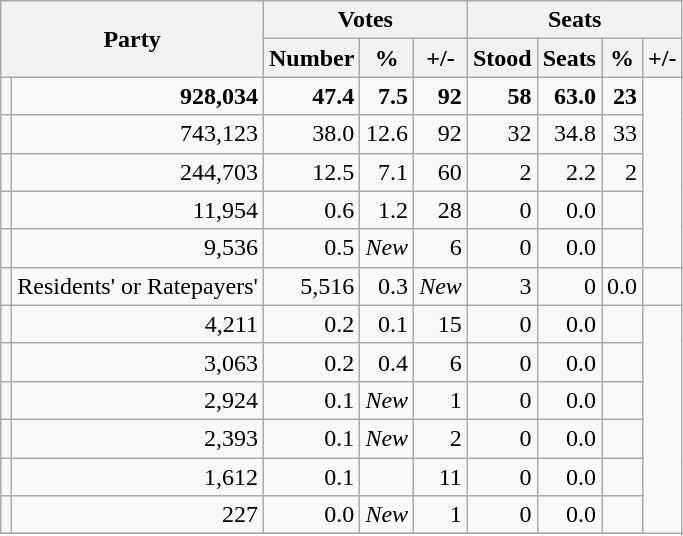<table class="wikitable sortable" style="text-align:right; style="font-size:95%">
<tr>
<th style="vertical-align:center;" rowspan="2" colspan="2">Party</th>
<th style="text-align:center;" colspan="3">Votes</th>
<th style="text-align:center;" colspan="4">Seats</th>
</tr>
<tr style="text-align: right">
<th align=center>Number</th>
<th align=center>%</th>
<th align=center>+/-</th>
<th align=center>Stood</th>
<th align=center>Seats</th>
<th align=center>%</th>
<th align=center>+/-</th>
</tr>
<tr style="text-align: right">
<td></td>
<td align="right"><strong>928,034</strong></td>
<td align="right"><strong>47.4</strong></td>
<td align="right"><strong>7.5</strong></td>
<td align="right"><strong>92</strong></td>
<td align="right"><strong>58</strong></td>
<td align="right"><strong>63.0</strong></td>
<td align="right"><strong>23</strong></td>
</tr>
<tr>
<td></td>
<td align="right">743,123</td>
<td align="right">38.0</td>
<td align="right">12.6</td>
<td align="right">92</td>
<td align="right">32</td>
<td align="right">34.8</td>
<td align="right">33</td>
</tr>
<tr>
<td></td>
<td align="right">244,703</td>
<td align="right">12.5</td>
<td align="right">7.1</td>
<td align="right">60</td>
<td align="right">2</td>
<td align="right">2.2</td>
<td align="right">2</td>
</tr>
<tr>
<td></td>
<td align="right">11,954</td>
<td align="right">0.6</td>
<td align="right">1.2</td>
<td align="right">28</td>
<td align="right">0</td>
<td align="right">0.0</td>
<td align="right"></td>
</tr>
<tr>
<td></td>
<td align="right">9,536</td>
<td align="right">0.5</td>
<td align="right"><em>New</em></td>
<td align="right">6</td>
<td align="right">0</td>
<td align="right">0.0</td>
<td align="right"></td>
</tr>
<tr>
<td></td>
<td>Residents' or Ratepayers'</td>
<td align="right">5,516</td>
<td align="right">0.3</td>
<td align="right"><em>New</em></td>
<td align="right">3</td>
<td align="right">0</td>
<td align="right">0.0</td>
<td align="right"></td>
</tr>
<tr>
<td></td>
<td align="right">4,211</td>
<td align="right">0.2</td>
<td align="right">0.1</td>
<td align="right">15</td>
<td align="right">0</td>
<td align="right">0.0</td>
<td align="right"></td>
</tr>
<tr>
<td></td>
<td align="right">3,063</td>
<td align="right">0.2</td>
<td align="right">0.4</td>
<td align="right">6</td>
<td align="right">0</td>
<td align="right">0.0</td>
<td align="right"></td>
</tr>
<tr>
<td></td>
<td align="right">2,924</td>
<td align="right">0.1</td>
<td align="right"><em>New</em></td>
<td align="right">1</td>
<td align="right">0</td>
<td align="right">0.0</td>
<td align="right"></td>
</tr>
<tr>
<td></td>
<td align="right">2,393</td>
<td align="right">0.1</td>
<td align="right"><em>New</em></td>
<td align="right">2</td>
<td align="right">0</td>
<td align="right">0.0</td>
<td align="right"></td>
</tr>
<tr>
<td></td>
<td align="right">1,612</td>
<td align="right">0.1</td>
<td align="right"></td>
<td align="right">11</td>
<td align="right">0</td>
<td align="right">0.0</td>
<td align="right"></td>
</tr>
<tr>
<td></td>
<td align="right">227</td>
<td align="right">0.0</td>
<td align="right"><em>New</em></td>
<td align="right">1</td>
<td align="right">0</td>
<td align="right">0.0</td>
<td align="right"></td>
</tr>
<tr>
</tr>
</table>
